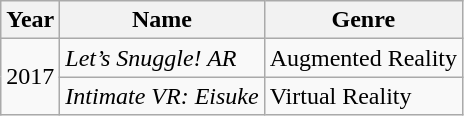<table class="wikitable">
<tr>
<th>Year</th>
<th>Name</th>
<th>Genre</th>
</tr>
<tr>
<td rowspan="2">2017</td>
<td><em>Let’s Snuggle! AR</em></td>
<td>Augmented Reality</td>
</tr>
<tr>
<td><em>Intimate VR: Eisuke</em></td>
<td>Virtual Reality</td>
</tr>
</table>
